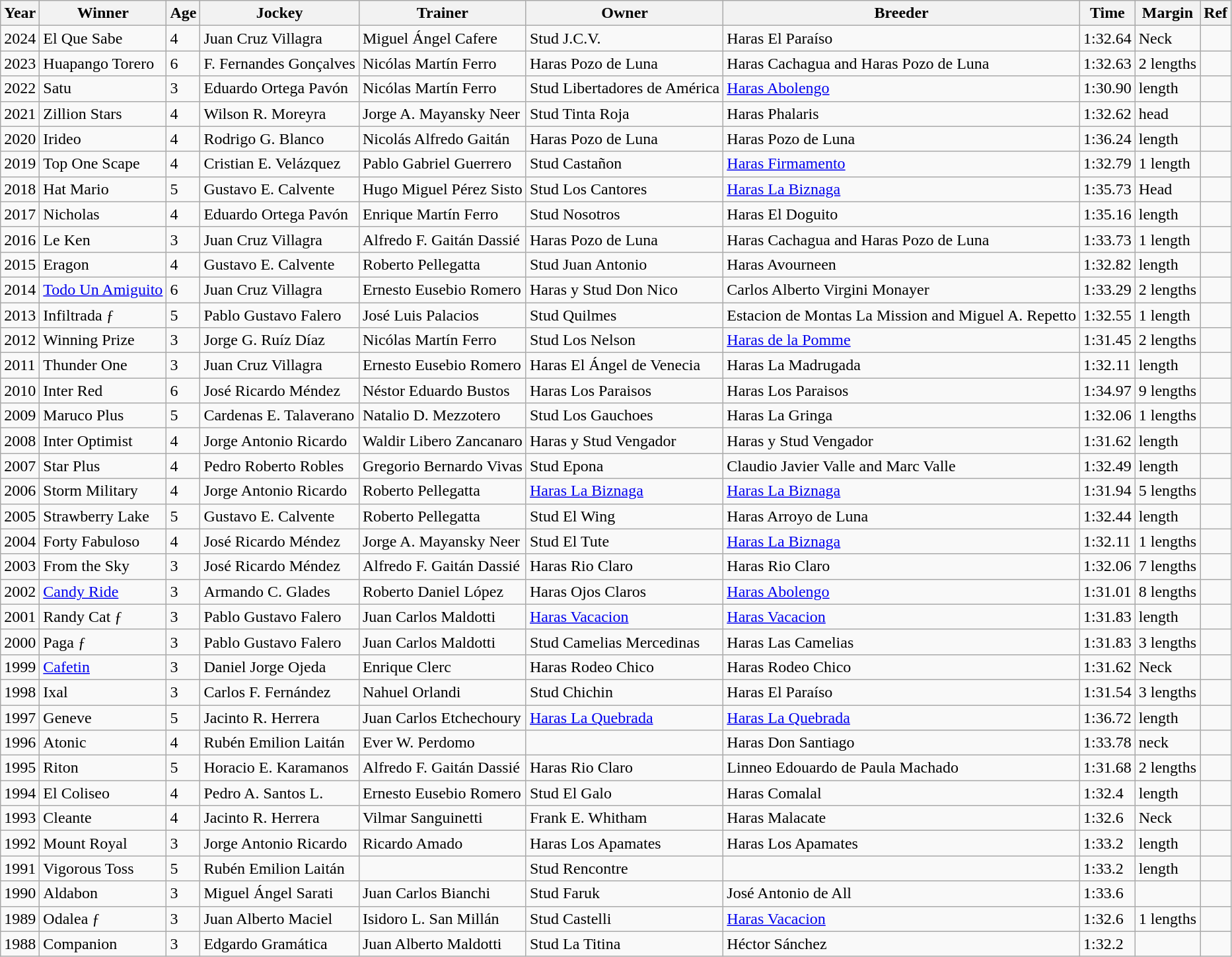<table class="wikitable">
<tr>
<th>Year</th>
<th>Winner</th>
<th>Age</th>
<th>Jockey</th>
<th>Trainer</th>
<th>Owner</th>
<th>Breeder</th>
<th>Time</th>
<th>Margin</th>
<th>Ref</th>
</tr>
<tr>
<td>2024</td>
<td>El Que Sabe</td>
<td>4</td>
<td>Juan Cruz Villagra</td>
<td>Miguel Ángel Cafere</td>
<td>Stud J.C.V.</td>
<td>Haras El Paraíso</td>
<td>1:32.64</td>
<td>Neck</td>
<td></td>
</tr>
<tr>
<td>2023</td>
<td>Huapango Torero</td>
<td>6</td>
<td>F. Fernandes Gonçalves</td>
<td>Nicólas Martín Ferro</td>
<td>Haras Pozo de Luna</td>
<td>Haras Cachagua and Haras Pozo de Luna</td>
<td>1:32.63</td>
<td>2 lengths</td>
<td></td>
</tr>
<tr>
<td>2022</td>
<td>Satu</td>
<td>3</td>
<td>Eduardo Ortega Pavón</td>
<td>Nicólas Martín Ferro</td>
<td>Stud Libertadores de América</td>
<td><a href='#'>Haras Abolengo</a></td>
<td>1:30.90</td>
<td> length</td>
<td></td>
</tr>
<tr>
<td>2021</td>
<td>Zillion Stars</td>
<td>4</td>
<td>Wilson R. Moreyra</td>
<td>Jorge A. Mayansky Neer</td>
<td>Stud Tinta Roja</td>
<td>Haras Phalaris</td>
<td>1:32.62</td>
<td> head</td>
<td></td>
</tr>
<tr>
<td>2020</td>
<td>Irideo</td>
<td>4</td>
<td>Rodrigo G. Blanco</td>
<td>Nicolás Alfredo Gaitán</td>
<td>Haras Pozo de Luna</td>
<td>Haras Pozo de Luna</td>
<td>1:36.24</td>
<td> length</td>
<td></td>
</tr>
<tr>
<td>2019</td>
<td>Top One Scape</td>
<td>4</td>
<td>Cristian E. Velázquez</td>
<td>Pablo Gabriel Guerrero</td>
<td>Stud Castañon</td>
<td><a href='#'>Haras Firmamento</a></td>
<td>1:32.79</td>
<td>1 length</td>
<td></td>
</tr>
<tr>
<td>2018</td>
<td>Hat Mario</td>
<td>5</td>
<td>Gustavo E. Calvente</td>
<td>Hugo Miguel Pérez Sisto</td>
<td>Stud Los Cantores</td>
<td><a href='#'>Haras La Biznaga</a></td>
<td>1:35.73</td>
<td>Head</td>
<td></td>
</tr>
<tr>
<td>2017</td>
<td>Nicholas</td>
<td>4</td>
<td>Eduardo Ortega Pavón</td>
<td>Enrique Martín Ferro</td>
<td>Stud Nosotros</td>
<td>Haras El Doguito</td>
<td>1:35.16</td>
<td> length</td>
<td></td>
</tr>
<tr>
<td>2016</td>
<td>Le Ken</td>
<td>3</td>
<td>Juan Cruz Villagra</td>
<td>Alfredo F. Gaitán Dassié</td>
<td>Haras Pozo de Luna</td>
<td>Haras Cachagua and Haras Pozo de Luna</td>
<td>1:33.73</td>
<td>1 length</td>
<td></td>
</tr>
<tr>
<td>2015</td>
<td>Eragon</td>
<td>4</td>
<td>Gustavo E. Calvente</td>
<td>Roberto Pellegatta</td>
<td>Stud Juan Antonio</td>
<td>Haras Avourneen</td>
<td>1:32.82</td>
<td> length</td>
<td></td>
</tr>
<tr>
<td>2014</td>
<td><a href='#'>Todo Un Amiguito</a></td>
<td>6</td>
<td>Juan Cruz Villagra</td>
<td>Ernesto Eusebio Romero</td>
<td>Haras y Stud Don Nico</td>
<td>Carlos Alberto Virgini Monayer</td>
<td>1:33.29</td>
<td>2 lengths</td>
<td></td>
</tr>
<tr>
<td>2013</td>
<td>Infiltrada ƒ</td>
<td>5</td>
<td>Pablo Gustavo Falero</td>
<td>José Luis Palacios</td>
<td>Stud Quilmes</td>
<td>Estacion de Montas La Mission and Miguel A. Repetto</td>
<td>1:32.55</td>
<td>1 length</td>
<td></td>
</tr>
<tr>
<td>2012</td>
<td>Winning Prize</td>
<td>3</td>
<td>Jorge G. Ruíz Díaz</td>
<td>Nicólas Martín Ferro</td>
<td>Stud Los Nelson</td>
<td><a href='#'>Haras de la Pomme</a></td>
<td>1:31.45</td>
<td>2 lengths</td>
<td></td>
</tr>
<tr>
<td>2011</td>
<td>Thunder One</td>
<td>3</td>
<td>Juan Cruz Villagra</td>
<td>Ernesto Eusebio Romero</td>
<td>Haras El Ángel de Venecia</td>
<td>Haras La Madrugada</td>
<td>1:32.11</td>
<td> length</td>
<td></td>
</tr>
<tr>
<td>2010</td>
<td>Inter Red</td>
<td>6</td>
<td>José Ricardo Méndez</td>
<td>Néstor Eduardo Bustos</td>
<td>Haras Los Paraisos</td>
<td>Haras Los Paraisos</td>
<td>1:34.97</td>
<td>9 lengths</td>
<td></td>
</tr>
<tr>
<td>2009</td>
<td>Maruco Plus</td>
<td>5</td>
<td>Cardenas E. Talaverano</td>
<td>Natalio D. Mezzotero</td>
<td>Stud Los Gauchoes</td>
<td>Haras La Gringa</td>
<td>1:32.06</td>
<td>1 lengths</td>
<td></td>
</tr>
<tr>
<td>2008</td>
<td>Inter Optimist</td>
<td>4</td>
<td>Jorge Antonio Ricardo</td>
<td>Waldir Libero Zancanaro</td>
<td>Haras y Stud Vengador</td>
<td>Haras y Stud Vengador</td>
<td>1:31.62</td>
<td> length</td>
<td></td>
</tr>
<tr>
<td>2007</td>
<td>Star Plus</td>
<td>4</td>
<td>Pedro Roberto Robles</td>
<td>Gregorio Bernardo Vivas</td>
<td>Stud Epona</td>
<td>Claudio Javier Valle and Marc Valle</td>
<td>1:32.49</td>
<td> length</td>
<td></td>
</tr>
<tr>
<td>2006</td>
<td>Storm Military</td>
<td>4</td>
<td>Jorge Antonio Ricardo</td>
<td>Roberto Pellegatta</td>
<td><a href='#'>Haras La Biznaga</a></td>
<td><a href='#'>Haras La Biznaga</a></td>
<td>1:31.94</td>
<td>5 lengths</td>
<td></td>
</tr>
<tr>
<td>2005</td>
<td>Strawberry Lake</td>
<td>5</td>
<td>Gustavo E. Calvente</td>
<td>Roberto Pellegatta</td>
<td>Stud El Wing</td>
<td>Haras Arroyo de Luna</td>
<td>1:32.44</td>
<td> length</td>
<td></td>
</tr>
<tr>
<td>2004</td>
<td>Forty Fabuloso</td>
<td>4</td>
<td>José Ricardo Méndez</td>
<td>Jorge A. Mayansky Neer</td>
<td>Stud El Tute</td>
<td><a href='#'>Haras La Biznaga</a></td>
<td>1:32.11</td>
<td>1 lengths</td>
<td></td>
</tr>
<tr>
<td>2003</td>
<td>From the Sky</td>
<td>3</td>
<td>José Ricardo Méndez</td>
<td>Alfredo F. Gaitán Dassié</td>
<td>Haras Rio Claro</td>
<td>Haras Rio Claro</td>
<td>1:32.06</td>
<td>7 lengths</td>
<td></td>
</tr>
<tr>
<td>2002</td>
<td><a href='#'>Candy Ride</a></td>
<td>3</td>
<td>Armando C. Glades</td>
<td>Roberto Daniel López</td>
<td>Haras Ojos Claros</td>
<td><a href='#'>Haras Abolengo</a></td>
<td>1:31.01</td>
<td>8 lengths</td>
<td></td>
</tr>
<tr>
<td>2001</td>
<td>Randy Cat ƒ</td>
<td>3</td>
<td>Pablo Gustavo Falero</td>
<td>Juan Carlos Maldotti</td>
<td><a href='#'>Haras Vacacion</a></td>
<td><a href='#'>Haras Vacacion</a></td>
<td>1:31.83</td>
<td> length</td>
<td></td>
</tr>
<tr>
<td>2000</td>
<td>Paga ƒ</td>
<td>3</td>
<td>Pablo Gustavo Falero</td>
<td>Juan Carlos Maldotti</td>
<td>Stud Camelias Mercedinas</td>
<td>Haras Las Camelias</td>
<td>1:31.83</td>
<td>3 lengths</td>
<td></td>
</tr>
<tr>
<td>1999</td>
<td><a href='#'>Cafetin</a></td>
<td>3</td>
<td>Daniel Jorge Ojeda</td>
<td>Enrique Clerc</td>
<td>Haras Rodeo Chico</td>
<td>Haras Rodeo Chico</td>
<td>1:31.62</td>
<td>Neck</td>
<td></td>
</tr>
<tr>
<td>1998</td>
<td>Ixal</td>
<td>3</td>
<td>Carlos F. Fernández</td>
<td>Nahuel Orlandi</td>
<td>Stud Chichin</td>
<td>Haras El Paraíso</td>
<td>1:31.54</td>
<td>3 lengths</td>
<td></td>
</tr>
<tr>
<td>1997</td>
<td>Geneve</td>
<td>5</td>
<td>Jacinto R. Herrera</td>
<td>Juan Carlos Etchechoury</td>
<td><a href='#'>Haras La Quebrada</a></td>
<td><a href='#'>Haras La Quebrada</a></td>
<td>1:36.72</td>
<td> length</td>
<td></td>
</tr>
<tr>
<td>1996</td>
<td>Atonic</td>
<td>4</td>
<td>Rubén Emilion Laitán</td>
<td>Ever W. Perdomo</td>
<td></td>
<td>Haras Don Santiago</td>
<td>1:33.78</td>
<td> neck</td>
<td></td>
</tr>
<tr>
<td>1995</td>
<td>Riton</td>
<td>5</td>
<td>Horacio E. Karamanos</td>
<td>Alfredo F. Gaitán Dassié</td>
<td>Haras Rio Claro</td>
<td>Linneo Edouardo de Paula Machado</td>
<td>1:31.68</td>
<td>2 lengths</td>
<td></td>
</tr>
<tr>
<td>1994</td>
<td>El Coliseo</td>
<td>4</td>
<td>Pedro A. Santos L.</td>
<td>Ernesto Eusebio Romero</td>
<td>Stud El Galo</td>
<td>Haras Comalal</td>
<td>1:32.4</td>
<td> length</td>
<td></td>
</tr>
<tr>
<td>1993</td>
<td>Cleante</td>
<td>4</td>
<td>Jacinto R. Herrera</td>
<td>Vilmar Sanguinetti</td>
<td>Frank E. Whitham</td>
<td>Haras Malacate</td>
<td>1:32.6</td>
<td>Neck</td>
<td></td>
</tr>
<tr>
<td>1992</td>
<td>Mount Royal</td>
<td>3</td>
<td>Jorge Antonio Ricardo</td>
<td>Ricardo Amado</td>
<td>Haras Los Apamates</td>
<td>Haras Los Apamates</td>
<td>1:33.2</td>
<td> length</td>
<td></td>
</tr>
<tr>
<td>1991</td>
<td>Vigorous Toss</td>
<td>5</td>
<td>Rubén Emilion Laitán</td>
<td></td>
<td>Stud Rencontre</td>
<td></td>
<td>1:33.2</td>
<td> length</td>
<td></td>
</tr>
<tr>
<td>1990</td>
<td>Aldabon</td>
<td>3</td>
<td>Miguel Ángel Sarati</td>
<td>Juan Carlos Bianchi</td>
<td>Stud Faruk</td>
<td>José Antonio de All</td>
<td>1:33.6</td>
<td></td>
<td></td>
</tr>
<tr>
<td>1989</td>
<td>Odalea ƒ</td>
<td>3</td>
<td>Juan Alberto Maciel</td>
<td>Isidoro L. San Millán</td>
<td>Stud Castelli</td>
<td><a href='#'>Haras Vacacion</a></td>
<td>1:32.6</td>
<td>1 lengths</td>
<td></td>
</tr>
<tr>
<td>1988</td>
<td>Companion</td>
<td>3</td>
<td>Edgardo Gramática</td>
<td>Juan Alberto Maldotti</td>
<td>Stud La Titina</td>
<td>Héctor Sánchez</td>
<td>1:32.2</td>
<td></td>
<td></td>
</tr>
</table>
